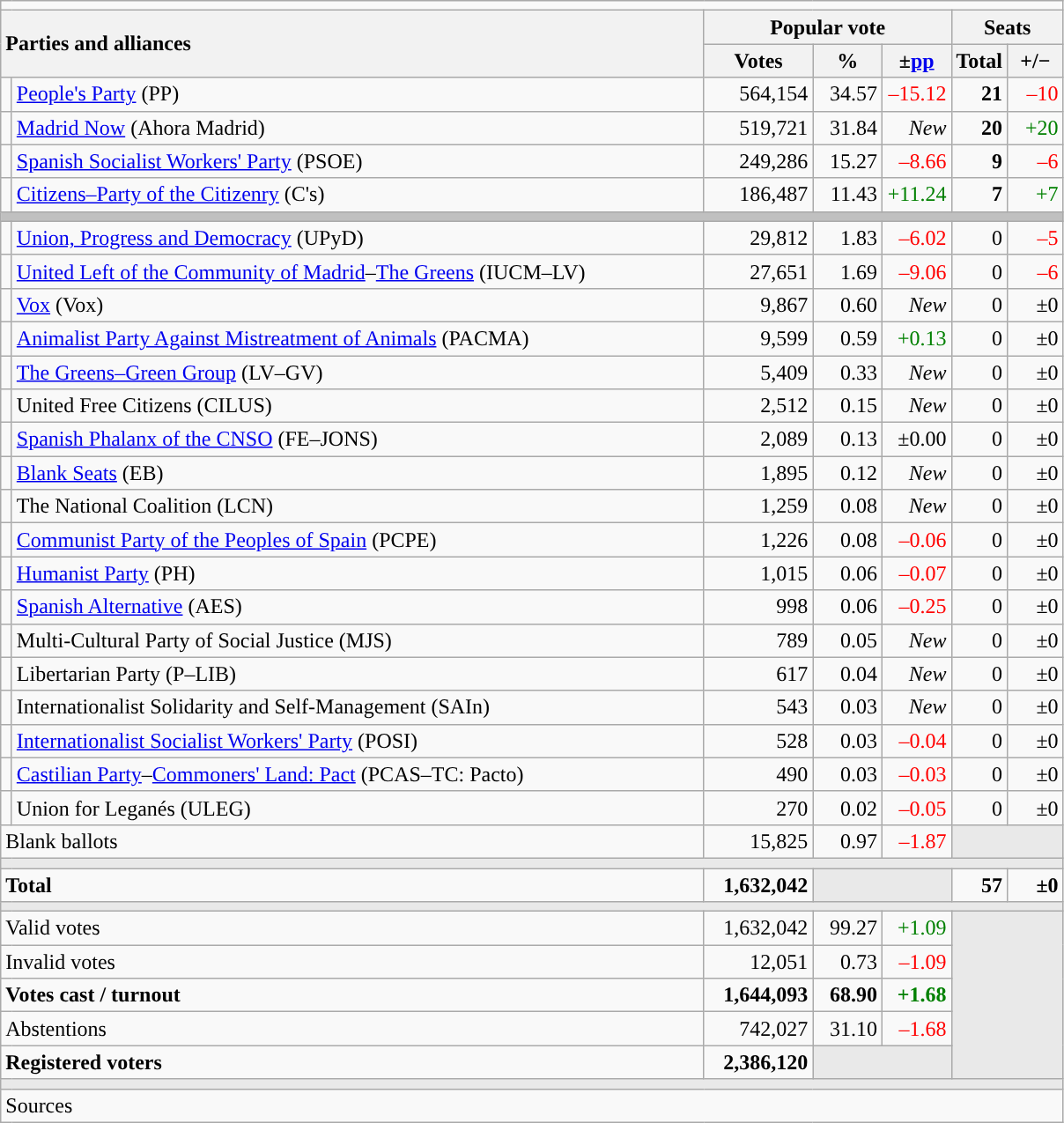<table class="wikitable" style="text-align:right;">
<tr>
<td colspan="7"></td>
</tr>
<tr>
<th style="text-align:left;" rowspan="2" colspan="2" width="525">Parties and alliances</th>
<th colspan="3">Popular vote</th>
<th colspan="2">Seats</th>
</tr>
<tr>
<th width="75">Votes</th>
<th width="45">%</th>
<th width="45">±<a href='#'>pp</a></th>
<th width="35">Total</th>
<th width="35">+/−</th>
</tr>
<tr>
<td width="1" style="color:inherit;background:"></td>
<td align="left"><a href='#'>People's Party</a> (PP)</td>
<td>564,154</td>
<td>34.57</td>
<td style="color:red;">–15.12</td>
<td><strong>21</strong></td>
<td style="color:red;">–10</td>
</tr>
<tr>
<td style="color:inherit;background:"></td>
<td align="left"><a href='#'>Madrid Now</a> (Ahora Madrid)</td>
<td>519,721</td>
<td>31.84</td>
<td><em>New</em></td>
<td><strong>20</strong></td>
<td style="color:green;">+20</td>
</tr>
<tr>
<td style="color:inherit;background:"></td>
<td align="left"><a href='#'>Spanish Socialist Workers' Party</a> (PSOE)</td>
<td>249,286</td>
<td>15.27</td>
<td style="color:red;">–8.66</td>
<td><strong>9</strong></td>
<td style="color:red;">–6</td>
</tr>
<tr>
<td style="color:inherit;background:"></td>
<td align="left"><a href='#'>Citizens–Party of the Citizenry</a> (C's)</td>
<td>186,487</td>
<td>11.43</td>
<td style="color:green;">+11.24</td>
<td><strong>7</strong></td>
<td style="color:green;">+7</td>
</tr>
<tr>
<td colspan="7" bgcolor="#C0C0C0"></td>
</tr>
<tr>
<td style="color:inherit;background:"></td>
<td align="left"><a href='#'>Union, Progress and Democracy</a> (UPyD)</td>
<td>29,812</td>
<td>1.83</td>
<td style="color:red;">–6.02</td>
<td>0</td>
<td style="color:red;">–5</td>
</tr>
<tr>
<td style="color:inherit;background:"></td>
<td align="left"><a href='#'>United Left of the Community of Madrid</a>–<a href='#'>The Greens</a> (IUCM–LV)</td>
<td>27,651</td>
<td>1.69</td>
<td style="color:red;">–9.06</td>
<td>0</td>
<td style="color:red;">–6</td>
</tr>
<tr>
<td style="color:inherit;background:"></td>
<td align="left"><a href='#'>Vox</a> (Vox)</td>
<td>9,867</td>
<td>0.60</td>
<td><em>New</em></td>
<td>0</td>
<td>±0</td>
</tr>
<tr>
<td style="color:inherit;background:"></td>
<td align="left"><a href='#'>Animalist Party Against Mistreatment of Animals</a> (PACMA)</td>
<td>9,599</td>
<td>0.59</td>
<td style="color:green;">+0.13</td>
<td>0</td>
<td>±0</td>
</tr>
<tr>
<td style="color:inherit;background:"></td>
<td align="left"><a href='#'>The Greens–Green Group</a> (LV–GV)</td>
<td>5,409</td>
<td>0.33</td>
<td><em>New</em></td>
<td>0</td>
<td>±0</td>
</tr>
<tr>
<td style="color:inherit;background:"></td>
<td align="left">United Free Citizens (CILUS)</td>
<td>2,512</td>
<td>0.15</td>
<td><em>New</em></td>
<td>0</td>
<td>±0</td>
</tr>
<tr>
<td style="color:inherit;background:"></td>
<td align="left"><a href='#'>Spanish Phalanx of the CNSO</a> (FE–JONS)</td>
<td>2,089</td>
<td>0.13</td>
<td>±0.00</td>
<td>0</td>
<td>±0</td>
</tr>
<tr>
<td style="color:inherit;background:"></td>
<td align="left"><a href='#'>Blank Seats</a> (EB)</td>
<td>1,895</td>
<td>0.12</td>
<td><em>New</em></td>
<td>0</td>
<td>±0</td>
</tr>
<tr>
<td style="color:inherit;background:"></td>
<td align="left">The National Coalition (LCN)</td>
<td>1,259</td>
<td>0.08</td>
<td><em>New</em></td>
<td>0</td>
<td>±0</td>
</tr>
<tr>
<td style="color:inherit;background:"></td>
<td align="left"><a href='#'>Communist Party of the Peoples of Spain</a> (PCPE)</td>
<td>1,226</td>
<td>0.08</td>
<td style="color:red;">–0.06</td>
<td>0</td>
<td>±0</td>
</tr>
<tr>
<td style="color:inherit;background:"></td>
<td align="left"><a href='#'>Humanist Party</a> (PH)</td>
<td>1,015</td>
<td>0.06</td>
<td style="color:red;">–0.07</td>
<td>0</td>
<td>±0</td>
</tr>
<tr>
<td style="color:inherit;background:"></td>
<td align="left"><a href='#'>Spanish Alternative</a> (AES)</td>
<td>998</td>
<td>0.06</td>
<td style="color:red;">–0.25</td>
<td>0</td>
<td>±0</td>
</tr>
<tr>
<td style="color:inherit;background:"></td>
<td align="left">Multi-Cultural Party of Social Justice (MJS)</td>
<td>789</td>
<td>0.05</td>
<td><em>New</em></td>
<td>0</td>
<td>±0</td>
</tr>
<tr>
<td style="color:inherit;background:"></td>
<td align="left">Libertarian Party (P–LIB)</td>
<td>617</td>
<td>0.04</td>
<td><em>New</em></td>
<td>0</td>
<td>±0</td>
</tr>
<tr>
<td style="color:inherit;background:"></td>
<td align="left">Internationalist Solidarity and Self-Management (SAIn)</td>
<td>543</td>
<td>0.03</td>
<td><em>New</em></td>
<td>0</td>
<td>±0</td>
</tr>
<tr>
<td style="color:inherit;background:"></td>
<td align="left"><a href='#'>Internationalist Socialist Workers' Party</a> (POSI)</td>
<td>528</td>
<td>0.03</td>
<td style="color:red;">–0.04</td>
<td>0</td>
<td>±0</td>
</tr>
<tr>
<td style="color:inherit;background:"></td>
<td align="left"><a href='#'>Castilian Party</a>–<a href='#'>Commoners' Land: Pact</a> (PCAS–TC: Pacto)</td>
<td>490</td>
<td>0.03</td>
<td style="color:red;">–0.03</td>
<td>0</td>
<td>±0</td>
</tr>
<tr>
<td style="color:inherit;background:"></td>
<td align="left">Union for Leganés (ULEG)</td>
<td>270</td>
<td>0.02</td>
<td style="color:red;">–0.05</td>
<td>0</td>
<td>±0</td>
</tr>
<tr>
<td align="left" colspan="2">Blank ballots</td>
<td>15,825</td>
<td>0.97</td>
<td style="color:red;">–1.87</td>
<td bgcolor="#E9E9E9" colspan="2"></td>
</tr>
<tr>
<td colspan="7" bgcolor="#E9E9E9"></td>
</tr>
<tr style="font-weight:bold;">
<td align="left" colspan="2">Total</td>
<td>1,632,042</td>
<td bgcolor="#E9E9E9" colspan="2"></td>
<td>57</td>
<td>±0</td>
</tr>
<tr>
<td colspan="7" bgcolor="#E9E9E9"></td>
</tr>
<tr>
<td align="left" colspan="2">Valid votes</td>
<td>1,632,042</td>
<td>99.27</td>
<td style="color:green;">+1.09</td>
<td bgcolor="#E9E9E9" colspan="2" rowspan="5"></td>
</tr>
<tr>
<td align="left" colspan="2">Invalid votes</td>
<td>12,051</td>
<td>0.73</td>
<td style="color:red;">–1.09</td>
</tr>
<tr style="font-weight:bold;">
<td align="left" colspan="2">Votes cast / turnout</td>
<td>1,644,093</td>
<td>68.90</td>
<td style="color:green;">+1.68</td>
</tr>
<tr>
<td align="left" colspan="2">Abstentions</td>
<td>742,027</td>
<td>31.10</td>
<td style="color:red;">–1.68</td>
</tr>
<tr style="font-weight:bold;">
<td align="left" colspan="2">Registered voters</td>
<td>2,386,120</td>
<td bgcolor="#E9E9E9" colspan="2"></td>
</tr>
<tr>
<td colspan="7" bgcolor="#E9E9E9"></td>
</tr>
<tr>
<td align="left" colspan="7">Sources</td>
</tr>
</table>
